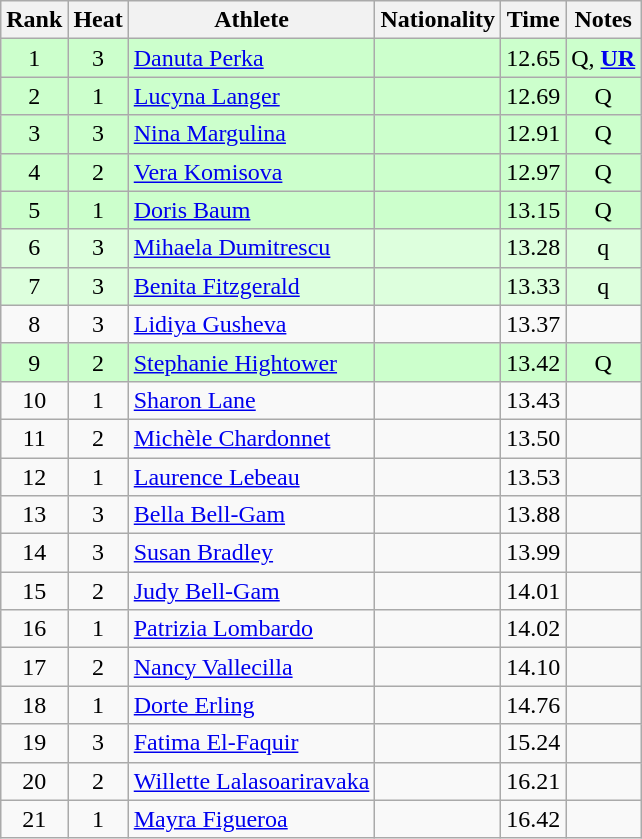<table class="wikitable sortable" style="text-align:center">
<tr>
<th>Rank</th>
<th>Heat</th>
<th>Athlete</th>
<th>Nationality</th>
<th>Time</th>
<th>Notes</th>
</tr>
<tr bgcolor=ccffcc>
<td>1</td>
<td>3</td>
<td align=left><a href='#'>Danuta Perka</a></td>
<td align=left></td>
<td>12.65</td>
<td>Q, <strong><a href='#'>UR</a></strong></td>
</tr>
<tr bgcolor=ccffcc>
<td>2</td>
<td>1</td>
<td align=left><a href='#'>Lucyna Langer</a></td>
<td align=left></td>
<td>12.69</td>
<td>Q</td>
</tr>
<tr bgcolor=ccffcc>
<td>3</td>
<td>3</td>
<td align=left><a href='#'>Nina Margulina</a></td>
<td align=left></td>
<td>12.91</td>
<td>Q</td>
</tr>
<tr bgcolor=ccffcc>
<td>4</td>
<td>2</td>
<td align=left><a href='#'>Vera Komisova</a></td>
<td align=left></td>
<td>12.97</td>
<td>Q</td>
</tr>
<tr bgcolor=ccffcc>
<td>5</td>
<td>1</td>
<td align=left><a href='#'>Doris Baum</a></td>
<td align=left></td>
<td>13.15</td>
<td>Q</td>
</tr>
<tr bgcolor=ddffdd>
<td>6</td>
<td>3</td>
<td align=left><a href='#'>Mihaela Dumitrescu</a></td>
<td align=left></td>
<td>13.28</td>
<td>q</td>
</tr>
<tr bgcolor=ddffdd>
<td>7</td>
<td>3</td>
<td align=left><a href='#'>Benita Fitzgerald</a></td>
<td align=left></td>
<td>13.33</td>
<td>q</td>
</tr>
<tr>
<td>8</td>
<td>3</td>
<td align=left><a href='#'>Lidiya Gusheva</a></td>
<td align=left></td>
<td>13.37</td>
<td></td>
</tr>
<tr bgcolor=ccffcc>
<td>9</td>
<td>2</td>
<td align=left><a href='#'>Stephanie Hightower</a></td>
<td align=left></td>
<td>13.42</td>
<td>Q</td>
</tr>
<tr>
<td>10</td>
<td>1</td>
<td align=left><a href='#'>Sharon Lane</a></td>
<td align=left></td>
<td>13.43</td>
<td></td>
</tr>
<tr>
<td>11</td>
<td>2</td>
<td align=left><a href='#'>Michèle Chardonnet</a></td>
<td align=left></td>
<td>13.50</td>
<td></td>
</tr>
<tr>
<td>12</td>
<td>1</td>
<td align=left><a href='#'>Laurence Lebeau</a></td>
<td align=left></td>
<td>13.53</td>
<td></td>
</tr>
<tr>
<td>13</td>
<td>3</td>
<td align=left><a href='#'>Bella Bell-Gam</a></td>
<td align=left></td>
<td>13.88</td>
<td></td>
</tr>
<tr>
<td>14</td>
<td>3</td>
<td align=left><a href='#'>Susan Bradley</a></td>
<td align=left></td>
<td>13.99</td>
<td></td>
</tr>
<tr>
<td>15</td>
<td>2</td>
<td align=left><a href='#'>Judy Bell-Gam</a></td>
<td align=left></td>
<td>14.01</td>
<td></td>
</tr>
<tr>
<td>16</td>
<td>1</td>
<td align=left><a href='#'>Patrizia Lombardo</a></td>
<td align=left></td>
<td>14.02</td>
<td></td>
</tr>
<tr>
<td>17</td>
<td>2</td>
<td align=left><a href='#'>Nancy Vallecilla</a></td>
<td align=left></td>
<td>14.10</td>
<td></td>
</tr>
<tr>
<td>18</td>
<td>1</td>
<td align=left><a href='#'>Dorte Erling</a></td>
<td align=left></td>
<td>14.76</td>
<td></td>
</tr>
<tr>
<td>19</td>
<td>3</td>
<td align=left><a href='#'>Fatima El-Faquir</a></td>
<td align=left></td>
<td>15.24</td>
<td></td>
</tr>
<tr>
<td>20</td>
<td>2</td>
<td align=left><a href='#'>Willette Lalasoariravaka</a></td>
<td align=left></td>
<td>16.21</td>
<td></td>
</tr>
<tr>
<td>21</td>
<td>1</td>
<td align=left><a href='#'>Mayra Figueroa</a></td>
<td align=left></td>
<td>16.42</td>
<td></td>
</tr>
</table>
